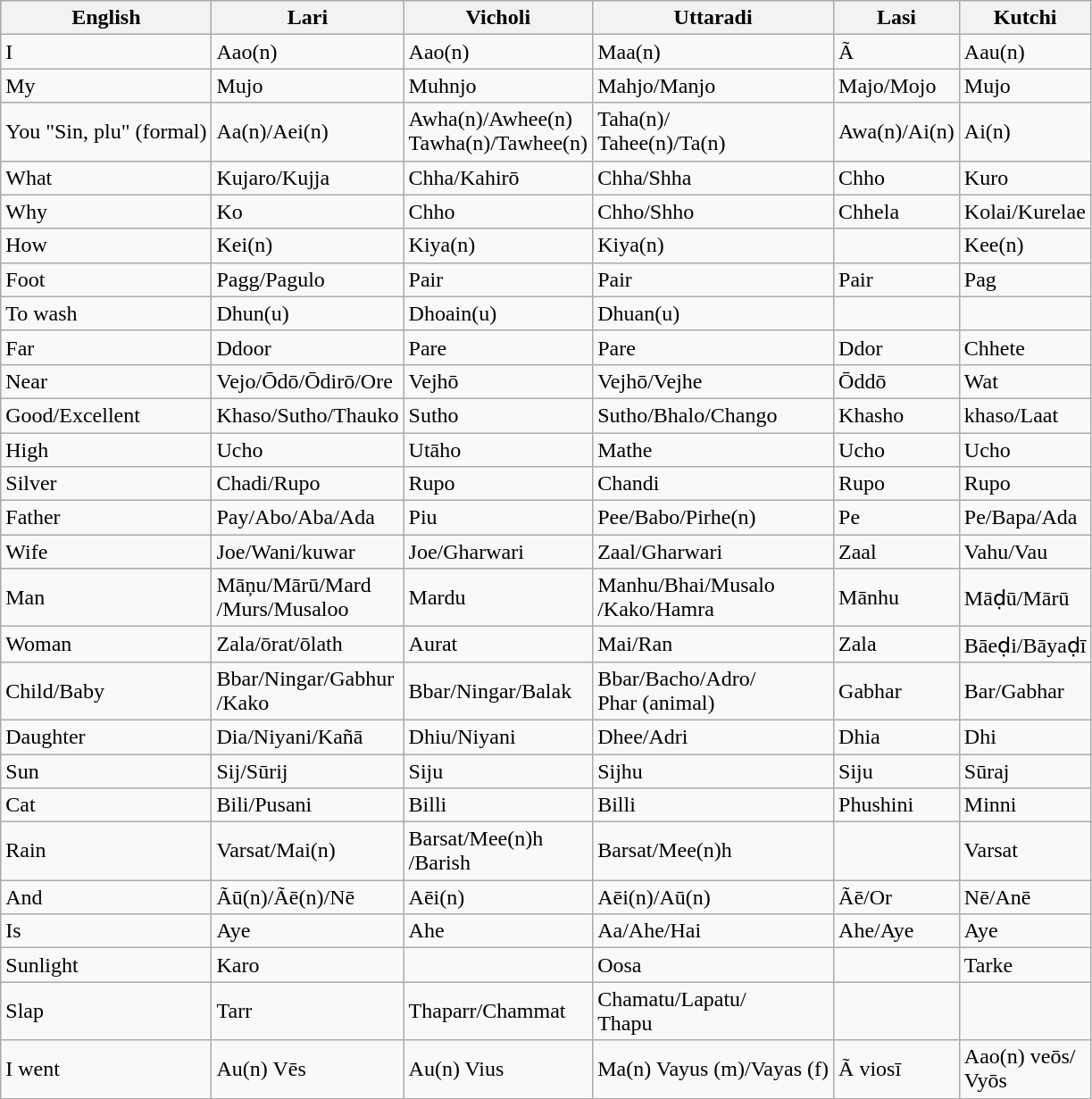<table class="wikitable sortable">
<tr>
<th>English</th>
<th>Lari</th>
<th>Vicholi</th>
<th>Uttaradi</th>
<th>Lasi</th>
<th>Kutchi</th>
</tr>
<tr>
<td>I</td>
<td>Aao(n)</td>
<td>Aao(n)</td>
<td>Maa(n)</td>
<td>Ã</td>
<td>Aau(n)</td>
</tr>
<tr>
<td>My</td>
<td>Mujo</td>
<td>Muhnjo</td>
<td>Mahjo/Manjo</td>
<td>Majo/Mojo</td>
<td>Mujo</td>
</tr>
<tr>
<td>You "Sin, plu" (formal)</td>
<td>Aa(n)/Aei(n)</td>
<td>Awha(n)/Awhee(n)<br>Tawha(n)/Tawhee(n)</td>
<td>Taha(n)/<br>Tahee(n)/Ta(n)</td>
<td>Awa(n)/Ai(n)</td>
<td>Ai(n)</td>
</tr>
<tr>
<td>What</td>
<td>Kujaro/Kujja</td>
<td>Chha/Kahirō</td>
<td>Chha/Shha</td>
<td>Chho</td>
<td>Kuro</td>
</tr>
<tr>
<td>Why</td>
<td>Ko</td>
<td>Chho</td>
<td>Chho/Shho</td>
<td>Chhela</td>
<td>Kolai/Kurelae</td>
</tr>
<tr>
<td>How</td>
<td>Kei(n)</td>
<td>Kiya(n)</td>
<td>Kiya(n)</td>
<td></td>
<td>Kee(n)</td>
</tr>
<tr>
<td>Foot</td>
<td>Pagg/Pagulo</td>
<td>Pair</td>
<td>Pair</td>
<td>Pair</td>
<td>Pag</td>
</tr>
<tr>
<td>To wash</td>
<td>Dhun(u)</td>
<td>Dhoain(u)</td>
<td>Dhuan(u)</td>
<td></td>
<td></td>
</tr>
<tr>
<td>Far</td>
<td>Ddoor</td>
<td>Pare</td>
<td>Pare</td>
<td>Ddor</td>
<td>Chhete</td>
</tr>
<tr>
<td>Near</td>
<td>Vejo/Ōdō/Ōdirō/Ore</td>
<td>Vejhō</td>
<td>Vejhō/Vejhe</td>
<td>Ōddō</td>
<td>Wat</td>
</tr>
<tr>
<td>Good/Excellent</td>
<td>Khaso/Sutho/Thauko</td>
<td>Sutho</td>
<td>Sutho/Bhalo/Chango</td>
<td>Khasho</td>
<td>khaso/Laat</td>
</tr>
<tr>
<td>High</td>
<td>Ucho</td>
<td>Utāho</td>
<td>Mathe</td>
<td>Ucho</td>
<td>Ucho</td>
</tr>
<tr>
<td>Silver</td>
<td>Chadi/Rupo</td>
<td>Rupo</td>
<td>Chandi</td>
<td>Rupo</td>
<td>Rupo</td>
</tr>
<tr>
<td>Father</td>
<td>Pay/Abo/Aba/Ada</td>
<td>Piu</td>
<td>Pee/Babo/Pirhe(n)</td>
<td>Pe</td>
<td>Pe/Bapa/Ada</td>
</tr>
<tr>
<td>Wife</td>
<td>Joe/Wani/kuwar</td>
<td>Joe/Gharwari</td>
<td>Zaal/Gharwari</td>
<td>Zaal</td>
<td>Vahu/Vau</td>
</tr>
<tr>
<td>Man</td>
<td>Māņu/Mārū/Mard<br>/Murs/Musaloo</td>
<td>Mardu</td>
<td>Manhu/Bhai/Musalo<br>/Kako/Hamra</td>
<td>Mānhu</td>
<td>Māḍū/Mārū</td>
</tr>
<tr>
<td>Woman</td>
<td>Zala/ōrat/ōlath</td>
<td>Aurat</td>
<td>Mai/Ran</td>
<td>Zala</td>
<td>Bāeḍi/Bāyaḍī</td>
</tr>
<tr>
<td>Child/Baby</td>
<td>Bbar/Ningar/Gabhur<br>/Kako</td>
<td>Bbar/Ningar/Balak</td>
<td>Bbar/Bacho/Adro/<br>Phar (animal)</td>
<td>Gabhar</td>
<td>Bar/Gabhar</td>
</tr>
<tr>
<td>Daughter</td>
<td>Dia/Niyani/Kañā</td>
<td>Dhiu/Niyani</td>
<td>Dhee/Adri</td>
<td>Dhia</td>
<td>Dhi</td>
</tr>
<tr>
<td>Sun</td>
<td>Sij/Sūrij</td>
<td>Siju</td>
<td>Sijhu</td>
<td>Siju</td>
<td>Sūraj</td>
</tr>
<tr>
<td>Cat</td>
<td>Bili/Pusani</td>
<td>Billi</td>
<td>Billi</td>
<td>Phushini</td>
<td>Minni</td>
</tr>
<tr>
<td>Rain</td>
<td>Varsat/Mai(n)</td>
<td>Barsat/Mee(n)h<br>/Barish</td>
<td>Barsat/Mee(n)h</td>
<td></td>
<td>Varsat</td>
</tr>
<tr>
<td>And</td>
<td>Ãū(n)/Ãē(n)/Nē</td>
<td>Aēi(n)</td>
<td>Aēi(n)/Aū(n)</td>
<td>Ãē/Or</td>
<td>Nē/Anē</td>
</tr>
<tr>
<td>Is</td>
<td>Aye</td>
<td>Ahe</td>
<td>Aa/Ahe/Hai</td>
<td>Ahe/Aye</td>
<td>Aye</td>
</tr>
<tr>
<td>Sunlight</td>
<td>Karo</td>
<td></td>
<td>Oosa</td>
<td></td>
<td>Tarke</td>
</tr>
<tr>
<td>Slap</td>
<td>Tarr</td>
<td>Thaparr/Chammat</td>
<td>Chamatu/Lapatu/<br>Thapu</td>
<td></td>
<td></td>
</tr>
<tr>
<td>I went</td>
<td>Au(n) Vēs</td>
<td>Au(n) Vius</td>
<td>Ma(n) Vayus (m)/Vayas (f)</td>
<td>Ã viosī</td>
<td>Aao(n) veōs/<br>Vyōs</td>
</tr>
</table>
